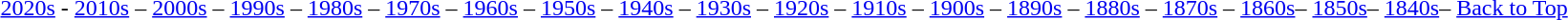<table class="toccolours" align="centre">
<tr>
<td><br><a href='#'>2020s</a>
-
<a href='#'>2010s</a> – <a href='#'>2000s</a> – <a href='#'>1990s</a> – <a href='#'>1980s</a> – <a href='#'>1970s</a> – <a href='#'>1960s</a> – <a href='#'>1950s</a> – <a href='#'>1940s</a> – <a href='#'>1930s</a> – <a href='#'>1920s</a> – <a href='#'>1910s</a> – <a href='#'>1900s</a> – <a href='#'>1890s</a> – <a href='#'>1880s</a> – <a href='#'>1870s</a> – <a href='#'>1860s</a>– <a href='#'>1850s</a>– <a href='#'>1840s</a>– <a href='#'>Back to Top</a></td>
</tr>
</table>
